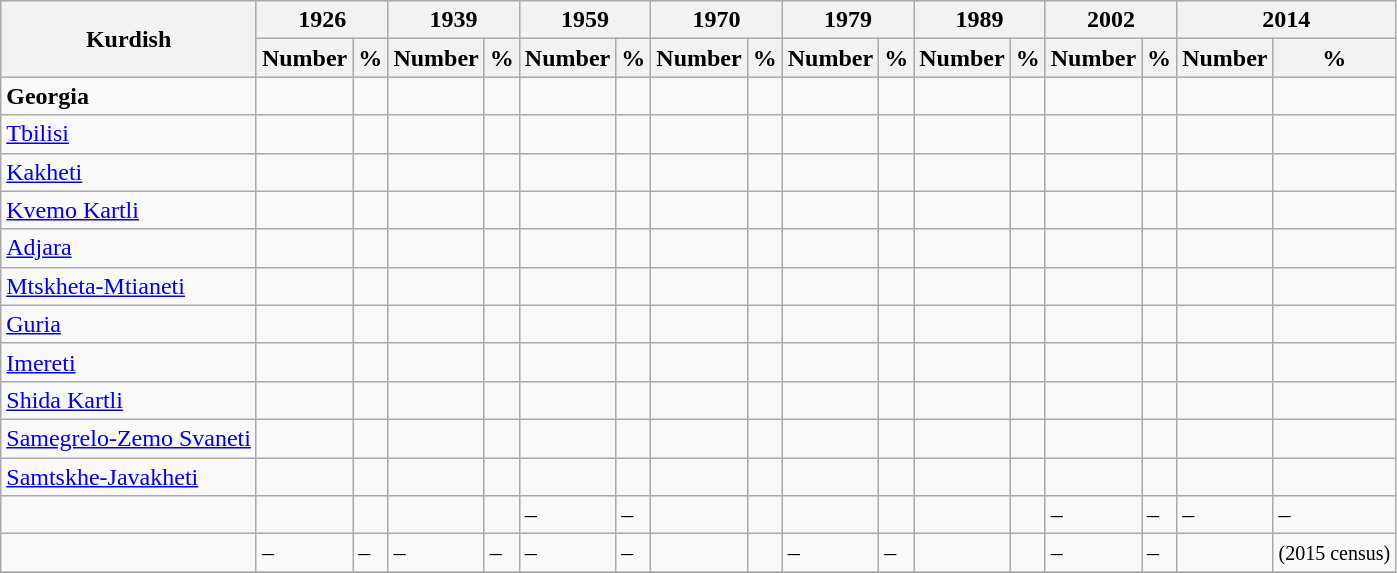<table class="wikitable">
<tr bgcolor="#e0e0e0">
<th rowspan="2">Kurdish</th>
<th colspan="2">1926</th>
<th colspan="2">1939</th>
<th colspan="2">1959</th>
<th colspan="2">1970</th>
<th colspan="2">1979</th>
<th colspan="2">1989</th>
<th colspan="2">2002</th>
<th colspan="2">2014</th>
</tr>
<tr bgcolor="#e0e0e0">
<th>Number</th>
<th>%</th>
<th>Number</th>
<th>%</th>
<th>Number</th>
<th>%</th>
<th>Number</th>
<th>%</th>
<th>Number</th>
<th>%</th>
<th>Number</th>
<th>%</th>
<th>Number</th>
<th>%</th>
<th>Number</th>
<th>%</th>
</tr>
<tr>
<td><strong>Georgia</strong></td>
<td><strong></strong></td>
<td><strong></strong></td>
<td><strong></strong></td>
<td><strong></strong></td>
<td><strong></strong></td>
<td><strong></strong></td>
<td><strong></strong></td>
<td><strong></strong></td>
<td><strong></strong></td>
<td><strong></strong></td>
<td><strong></strong></td>
<td><strong></strong></td>
<td><strong></strong></td>
<td><strong></strong></td>
<td><strong></strong></td>
<td><strong></strong></td>
</tr>
<tr>
<td><a href='#'>Tbilisi</a></td>
<td></td>
<td></td>
<td></td>
<td></td>
<td></td>
<td></td>
<td></td>
<td></td>
<td></td>
<td></td>
<td></td>
<td></td>
<td></td>
<td></td>
<td></td>
<td></td>
</tr>
<tr>
<td><a href='#'>Kakheti</a></td>
<td></td>
<td></td>
<td></td>
<td></td>
<td></td>
<td></td>
<td></td>
<td></td>
<td></td>
<td></td>
<td></td>
<td></td>
<td></td>
<td></td>
<td></td>
<td></td>
</tr>
<tr>
<td><a href='#'>Kvemo Kartli</a></td>
<td></td>
<td></td>
<td></td>
<td></td>
<td></td>
<td></td>
<td></td>
<td></td>
<td></td>
<td></td>
<td></td>
<td></td>
<td></td>
<td></td>
<td></td>
<td></td>
</tr>
<tr>
<td><a href='#'>Adjara</a></td>
<td></td>
<td></td>
<td></td>
<td></td>
<td></td>
<td></td>
<td></td>
<td></td>
<td></td>
<td></td>
<td></td>
<td></td>
<td></td>
<td></td>
<td></td>
<td></td>
</tr>
<tr>
<td><a href='#'>Mtskheta-Mtianeti</a></td>
<td></td>
<td></td>
<td></td>
<td></td>
<td></td>
<td></td>
<td></td>
<td></td>
<td></td>
<td></td>
<td></td>
<td></td>
<td></td>
<td></td>
<td></td>
<td></td>
</tr>
<tr>
<td><a href='#'>Guria</a></td>
<td></td>
<td></td>
<td></td>
<td></td>
<td></td>
<td></td>
<td></td>
<td></td>
<td></td>
<td></td>
<td></td>
<td></td>
<td></td>
<td></td>
<td></td>
<td></td>
</tr>
<tr>
<td><a href='#'>Imereti</a></td>
<td></td>
<td></td>
<td></td>
<td></td>
<td></td>
<td></td>
<td></td>
<td></td>
<td></td>
<td></td>
<td></td>
<td></td>
<td></td>
<td></td>
<td></td>
<td></td>
</tr>
<tr>
<td><a href='#'>Shida Kartli</a></td>
<td></td>
<td></td>
<td></td>
<td></td>
<td></td>
<td></td>
<td></td>
<td></td>
<td></td>
<td></td>
<td></td>
<td></td>
<td></td>
<td></td>
<td></td>
<td></td>
</tr>
<tr>
<td><a href='#'>Samegrelo-Zemo Svaneti</a></td>
<td></td>
<td></td>
<td></td>
<td></td>
<td></td>
<td></td>
<td></td>
<td></td>
<td></td>
<td></td>
<td></td>
<td></td>
<td></td>
<td></td>
<td></td>
<td></td>
</tr>
<tr>
<td><a href='#'>Samtskhe-Javakheti</a></td>
<td></td>
<td></td>
<td></td>
<td></td>
<td></td>
<td></td>
<td></td>
<td></td>
<td></td>
<td></td>
<td></td>
<td></td>
<td></td>
<td></td>
<td></td>
<td></td>
</tr>
<tr>
<td></td>
<td></td>
<td></td>
<td></td>
<td></td>
<td>–</td>
<td>–</td>
<td></td>
<td></td>
<td></td>
<td></td>
<td></td>
<td></td>
<td>–</td>
<td>–</td>
<td>–</td>
<td>–</td>
</tr>
<tr>
<td></td>
<td>–</td>
<td>–</td>
<td>–</td>
<td>–</td>
<td>–</td>
<td>–</td>
<td></td>
<td></td>
<td>–</td>
<td>–</td>
<td></td>
<td></td>
<td>–</td>
<td>–</td>
<td></td>
<td> <small>(2015 census)</small></td>
</tr>
<tr>
</tr>
</table>
